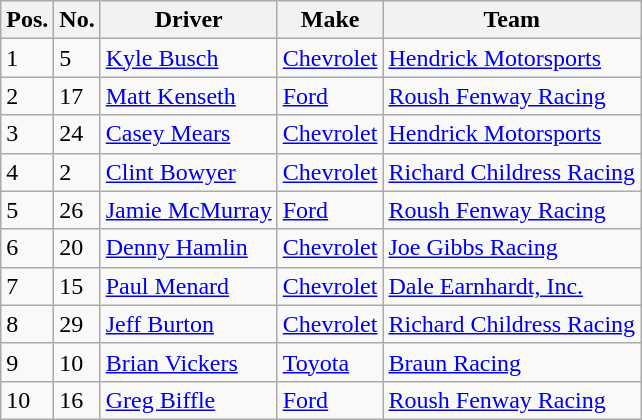<table class="wikitable">
<tr>
<th>Pos.</th>
<th>No.</th>
<th>Driver</th>
<th>Make</th>
<th>Team</th>
</tr>
<tr>
<td>1</td>
<td>5</td>
<td><a href='#'>Kyle Busch</a></td>
<td><a href='#'>Chevrolet</a></td>
<td><a href='#'>Hendrick Motorsports</a></td>
</tr>
<tr>
<td>2</td>
<td>17</td>
<td><a href='#'>Matt Kenseth</a></td>
<td><a href='#'>Ford</a></td>
<td><a href='#'>Roush Fenway Racing</a></td>
</tr>
<tr>
<td>3</td>
<td>24</td>
<td><a href='#'>Casey Mears</a></td>
<td><a href='#'>Chevrolet</a></td>
<td><a href='#'>Hendrick Motorsports</a></td>
</tr>
<tr>
<td>4</td>
<td>2</td>
<td><a href='#'>Clint Bowyer</a></td>
<td><a href='#'>Chevrolet</a></td>
<td><a href='#'>Richard Childress Racing</a></td>
</tr>
<tr>
<td>5</td>
<td>26</td>
<td><a href='#'>Jamie McMurray</a></td>
<td><a href='#'>Ford</a></td>
<td><a href='#'>Roush Fenway Racing</a></td>
</tr>
<tr>
<td>6</td>
<td>20</td>
<td><a href='#'>Denny Hamlin</a></td>
<td><a href='#'>Chevrolet</a></td>
<td><a href='#'>Joe Gibbs Racing</a></td>
</tr>
<tr>
<td>7</td>
<td>15</td>
<td><a href='#'>Paul Menard</a></td>
<td><a href='#'>Chevrolet</a></td>
<td><a href='#'>Dale Earnhardt, Inc.</a></td>
</tr>
<tr>
<td>8</td>
<td>29</td>
<td><a href='#'>Jeff Burton</a></td>
<td><a href='#'>Chevrolet</a></td>
<td><a href='#'>Richard Childress Racing</a></td>
</tr>
<tr>
<td>9</td>
<td>10</td>
<td><a href='#'>Brian Vickers</a></td>
<td><a href='#'>Toyota</a></td>
<td><a href='#'>Braun Racing</a></td>
</tr>
<tr>
<td>10</td>
<td>16</td>
<td><a href='#'>Greg Biffle</a></td>
<td><a href='#'>Ford</a></td>
<td><a href='#'>Roush Fenway Racing</a></td>
</tr>
</table>
